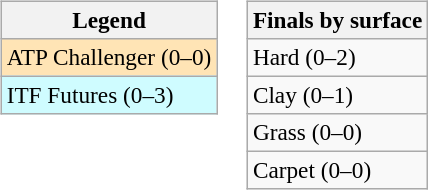<table>
<tr valign=top>
<td><br><table class=wikitable style=font-size:97%>
<tr>
<th>Legend</th>
</tr>
<tr bgcolor=moccasin>
<td>ATP Challenger (0–0)</td>
</tr>
<tr bgcolor=cffcff>
<td>ITF Futures (0–3)</td>
</tr>
</table>
</td>
<td><br><table class=wikitable style=font-size:97%>
<tr>
<th>Finals by surface</th>
</tr>
<tr>
<td>Hard (0–2)</td>
</tr>
<tr>
<td>Clay (0–1)</td>
</tr>
<tr>
<td>Grass (0–0)</td>
</tr>
<tr>
<td>Carpet (0–0)</td>
</tr>
</table>
</td>
</tr>
</table>
